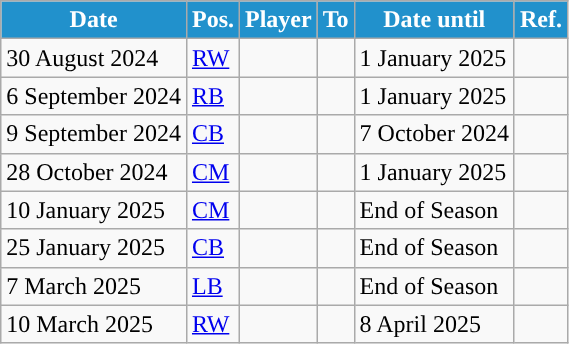<table class="wikitable plainrowheaders sortable">
<tr>
<th style="background:#2191CC; color:#FFFFFF; ">Date</th>
<th style="background:#2191CC; color:#FFFFFF; ">Pos.</th>
<th style="background:#2191CC; color:#FFFFFF; ">Player</th>
<th style="background:#2191CC; color:#FFFFFF; ">To</th>
<th style="background:#2191CC; color:#FFFFFF; ">Date until</th>
<th style="background:#2191CC; color:#FFFFFF; ">Ref.</th>
</tr>
<tr>
<td>30 August 2024</td>
<td><a href='#'>RW</a></td>
<td></td>
<td></td>
<td>1 January 2025</td>
<td></td>
</tr>
<tr>
<td>6 September 2024</td>
<td><a href='#'>RB</a></td>
<td></td>
<td></td>
<td>1 January 2025</td>
<td></td>
</tr>
<tr>
<td>9 September 2024</td>
<td><a href='#'>CB</a></td>
<td></td>
<td></td>
<td>7 October 2024</td>
<td></td>
</tr>
<tr>
<td>28 October 2024</td>
<td><a href='#'>CM</a></td>
<td></td>
<td></td>
<td>1 January 2025</td>
<td></td>
</tr>
<tr>
<td>10 January 2025</td>
<td><a href='#'>CM</a></td>
<td></td>
<td></td>
<td>End of Season</td>
<td></td>
</tr>
<tr>
<td>25 January 2025</td>
<td><a href='#'>CB</a></td>
<td></td>
<td></td>
<td>End of Season</td>
<td></td>
</tr>
<tr>
<td>7 March 2025</td>
<td><a href='#'>LB</a></td>
<td></td>
<td></td>
<td>End of Season</td>
<td></td>
</tr>
<tr>
<td>10 March 2025</td>
<td><a href='#'>RW</a></td>
<td></td>
<td></td>
<td>8 April 2025</td>
<td></td>
</tr>
</table>
